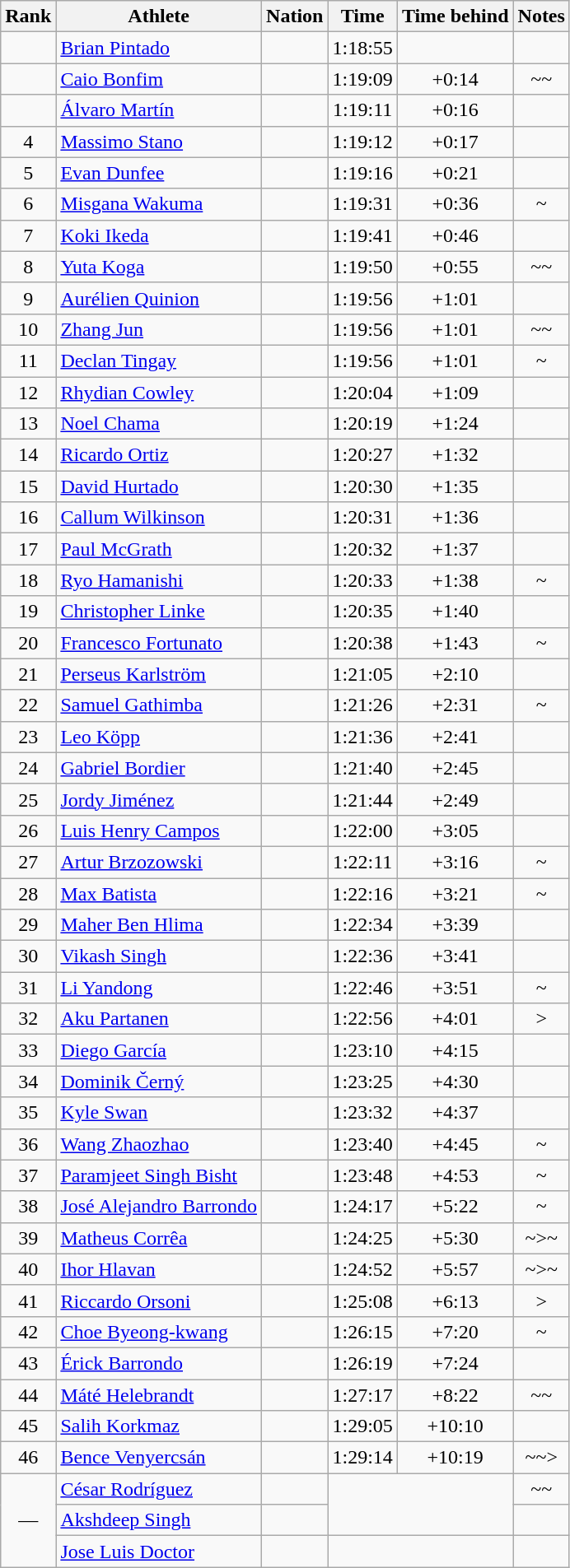<table class="wikitable sortable" style="text-align:center">
<tr>
<th>Rank</th>
<th>Athlete</th>
<th>Nation</th>
<th>Time</th>
<th>Time behind</th>
<th>Notes</th>
</tr>
<tr>
<td></td>
<td align=left><a href='#'>Brian Pintado</a></td>
<td align="left"></td>
<td>1:18:55</td>
<td></td>
<td></td>
</tr>
<tr>
<td></td>
<td align=left><a href='#'>Caio Bonfim</a></td>
<td align="left"></td>
<td>1:19:09</td>
<td>+0:14</td>
<td>~~</td>
</tr>
<tr>
<td></td>
<td align=left><a href='#'>Álvaro Martín</a></td>
<td align="left"></td>
<td>1:19:11</td>
<td>+0:16</td>
<td></td>
</tr>
<tr>
<td>4</td>
<td align=left><a href='#'>Massimo Stano</a></td>
<td align="left"></td>
<td>1:19:12</td>
<td>+0:17</td>
<td></td>
</tr>
<tr>
<td>5</td>
<td align=left><a href='#'>Evan Dunfee</a></td>
<td align="left"></td>
<td>1:19:16</td>
<td>+0:21</td>
<td></td>
</tr>
<tr>
<td>6</td>
<td align=left><a href='#'>Misgana Wakuma</a></td>
<td align="left"></td>
<td>1:19:31</td>
<td>+0:36</td>
<td>~ </td>
</tr>
<tr>
<td>7</td>
<td align=left><a href='#'>Koki Ikeda</a></td>
<td align="left"></td>
<td>1:19:41</td>
<td>+0:46</td>
<td></td>
</tr>
<tr>
<td>8</td>
<td align=left><a href='#'>Yuta Koga</a></td>
<td align="left"></td>
<td>1:19:50</td>
<td>+0:55</td>
<td>~~</td>
</tr>
<tr>
<td>9</td>
<td align=left><a href='#'>Aurélien Quinion</a></td>
<td align="left"></td>
<td>1:19:56</td>
<td>+1:01</td>
<td></td>
</tr>
<tr>
<td>10</td>
<td align=left><a href='#'>Zhang Jun</a></td>
<td align="left"></td>
<td>1:19:56</td>
<td>+1:01</td>
<td>~~</td>
</tr>
<tr>
<td>11</td>
<td align=left><a href='#'>Declan Tingay</a></td>
<td align="left"></td>
<td>1:19:56</td>
<td>+1:01</td>
<td>~ </td>
</tr>
<tr>
<td>12</td>
<td align=left><a href='#'>Rhydian Cowley</a></td>
<td align="left"></td>
<td>1:20:04</td>
<td>+1:09</td>
<td></td>
</tr>
<tr>
<td>13</td>
<td align=left><a href='#'>Noel Chama</a></td>
<td align="left"></td>
<td>1:20:19</td>
<td>+1:24</td>
<td></td>
</tr>
<tr>
<td>14</td>
<td align=left><a href='#'>Ricardo Ortiz</a></td>
<td align="left"></td>
<td>1:20:27</td>
<td>+1:32</td>
<td></td>
</tr>
<tr>
<td>15</td>
<td align=left><a href='#'>David Hurtado</a></td>
<td align="left"></td>
<td>1:20:30</td>
<td>+1:35</td>
<td></td>
</tr>
<tr>
<td>16</td>
<td align=left><a href='#'>Callum Wilkinson</a></td>
<td align="left"></td>
<td>1:20:31</td>
<td>+1:36</td>
<td></td>
</tr>
<tr>
<td>17</td>
<td align=left><a href='#'>Paul McGrath</a></td>
<td align="left"></td>
<td>1:20:32</td>
<td>+1:37</td>
<td></td>
</tr>
<tr>
<td>18</td>
<td align=left><a href='#'>Ryo Hamanishi</a></td>
<td align="left"></td>
<td>1:20:33</td>
<td>+1:38</td>
<td>~</td>
</tr>
<tr>
<td>19</td>
<td align=left><a href='#'>Christopher Linke</a></td>
<td align="left"></td>
<td>1:20:35</td>
<td>+1:40</td>
<td></td>
</tr>
<tr>
<td>20</td>
<td align=left><a href='#'>Francesco Fortunato</a></td>
<td align="left"></td>
<td>1:20:38</td>
<td>+1:43</td>
<td>~</td>
</tr>
<tr>
<td>21</td>
<td align=left><a href='#'>Perseus Karlström</a></td>
<td align="left"></td>
<td>1:21:05</td>
<td>+2:10</td>
<td></td>
</tr>
<tr>
<td>22</td>
<td align=left><a href='#'>Samuel Gathimba</a></td>
<td align="left"></td>
<td>1:21:26</td>
<td>+2:31</td>
<td>~ </td>
</tr>
<tr>
<td>23</td>
<td align=left><a href='#'>Leo Köpp</a></td>
<td align="left"></td>
<td>1:21:36</td>
<td>+2:41</td>
<td></td>
</tr>
<tr>
<td>24</td>
<td align=left><a href='#'>Gabriel Bordier</a></td>
<td align="left"></td>
<td>1:21:40</td>
<td>+2:45</td>
<td></td>
</tr>
<tr>
<td>25</td>
<td align=left><a href='#'>Jordy Jiménez</a></td>
<td align="left"></td>
<td>1:21:44</td>
<td>+2:49</td>
<td></td>
</tr>
<tr>
<td>26</td>
<td align=left><a href='#'>Luis Henry Campos</a></td>
<td align="left"></td>
<td>1:22:00</td>
<td>+3:05</td>
<td></td>
</tr>
<tr>
<td>27</td>
<td align=left><a href='#'>Artur Brzozowski</a></td>
<td align="left"></td>
<td>1:22:11</td>
<td>+3:16</td>
<td>~</td>
</tr>
<tr>
<td>28</td>
<td align=left><a href='#'>Max Batista</a></td>
<td align="left"></td>
<td>1:22:16</td>
<td>+3:21</td>
<td>~</td>
</tr>
<tr>
<td>29</td>
<td align=left><a href='#'>Maher Ben Hlima</a></td>
<td align="left"></td>
<td>1:22:34</td>
<td>+3:39</td>
<td></td>
</tr>
<tr>
<td>30</td>
<td align=left><a href='#'>Vikash Singh</a></td>
<td align="left"></td>
<td>1:22:36</td>
<td>+3:41</td>
<td></td>
</tr>
<tr>
<td>31</td>
<td align=left><a href='#'>Li Yandong</a></td>
<td align="left"></td>
<td>1:22:46</td>
<td>+3:51</td>
<td>~</td>
</tr>
<tr>
<td>32</td>
<td align=left><a href='#'>Aku Partanen</a></td>
<td align="left"></td>
<td>1:22:56</td>
<td>+4:01</td>
<td>></td>
</tr>
<tr>
<td>33</td>
<td align=left><a href='#'>Diego García</a></td>
<td align="left"></td>
<td>1:23:10</td>
<td>+4:15</td>
<td></td>
</tr>
<tr>
<td>34</td>
<td align=left><a href='#'>Dominik Černý</a></td>
<td align="left"></td>
<td>1:23:25</td>
<td>+4:30</td>
<td></td>
</tr>
<tr>
<td>35</td>
<td align=left><a href='#'>Kyle Swan</a></td>
<td align="left"></td>
<td>1:23:32</td>
<td>+4:37</td>
<td></td>
</tr>
<tr>
<td>36</td>
<td align=left><a href='#'>Wang Zhaozhao</a></td>
<td align="left"></td>
<td>1:23:40</td>
<td>+4:45</td>
<td>~</td>
</tr>
<tr>
<td>37</td>
<td align=left><a href='#'>Paramjeet Singh Bisht</a></td>
<td align="left"></td>
<td>1:23:48</td>
<td>+4:53</td>
<td>~</td>
</tr>
<tr>
<td>38</td>
<td align=left><a href='#'>José Alejandro Barrondo</a></td>
<td align="left"></td>
<td>1:24:17</td>
<td>+5:22</td>
<td>~</td>
</tr>
<tr>
<td>39</td>
<td align=left><a href='#'>Matheus Corrêa</a></td>
<td align="left"></td>
<td>1:24:25</td>
<td>+5:30</td>
<td>~>~</td>
</tr>
<tr>
<td>40</td>
<td align=left><a href='#'>Ihor Hlavan</a></td>
<td align="left"></td>
<td>1:24:52</td>
<td>+5:57</td>
<td>~>~</td>
</tr>
<tr>
<td>41</td>
<td align=left><a href='#'>Riccardo Orsoni</a></td>
<td align="left"></td>
<td>1:25:08</td>
<td>+6:13</td>
<td>></td>
</tr>
<tr>
<td>42</td>
<td align=left><a href='#'>Choe Byeong-kwang</a></td>
<td align="left"></td>
<td>1:26:15</td>
<td>+7:20</td>
<td>~</td>
</tr>
<tr>
<td>43</td>
<td align=left><a href='#'>Érick Barrondo</a></td>
<td align="left"></td>
<td>1:26:19</td>
<td>+7:24</td>
<td></td>
</tr>
<tr>
<td>44</td>
<td align=left><a href='#'>Máté Helebrandt</a></td>
<td align="left"></td>
<td>1:27:17</td>
<td>+8:22</td>
<td>~~</td>
</tr>
<tr>
<td>45</td>
<td align=left><a href='#'>Salih Korkmaz</a></td>
<td align="left"></td>
<td>1:29:05</td>
<td>+10:10</td>
<td></td>
</tr>
<tr>
<td>46</td>
<td align=left><a href='#'>Bence Venyercsán</a></td>
<td align="left"></td>
<td>1:29:14</td>
<td>+10:19</td>
<td>~~></td>
</tr>
<tr>
<td rowspan="3">—</td>
<td align="left"><a href='#'>César Rodríguez</a></td>
<td align="left"></td>
<td colspan="2" rowspan="2"></td>
<td>~~</td>
</tr>
<tr>
<td align="left"><a href='#'>Akshdeep Singh</a></td>
<td align="left"></td>
<td></td>
</tr>
<tr>
<td align="left"><a href='#'>Jose Luis Doctor</a></td>
<td align="left"></td>
<td colspan="2"></td>
<td></td>
</tr>
</table>
